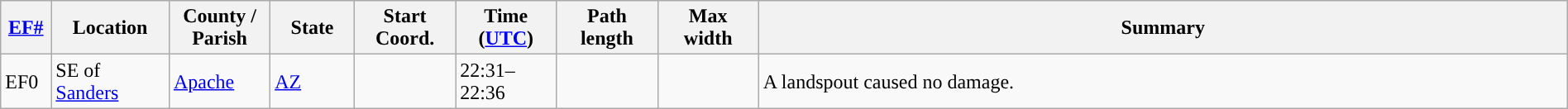<table class="wikitable sortable" style="width:100%;">
<tr>
<th scope="col"  style="width:3%; text-align:center;"><a href='#'>EF#</a></th>
<th scope="col"  style="width:7%; text-align:center;" class="unsortable">Location</th>
<th scope="col"  style="width:6%; text-align:center;" class="unsortable">County / Parish</th>
<th scope="col"  style="width:5%; text-align:center;">State</th>
<th scope="col"  style="width:6%; text-align:center;">Start Coord.</th>
<th scope="col"  style="width:6%; text-align:center;">Time (<a href='#'>UTC</a>)</th>
<th scope="col"  style="width:6%; text-align:center;">Path length</th>
<th scope="col"  style="width:6%; text-align:center;">Max width</th>
<th scope="col" class="unsortable" style="width:48%; text-align:center;">Summary</th>
</tr>
<tr>
<td>EF0</td>
<td>SE of <a href='#'>Sanders</a></td>
<td><a href='#'>Apache</a></td>
<td><a href='#'>AZ</a></td>
<td></td>
<td>22:31–22:36</td>
<td></td>
<td></td>
<td>A landspout caused no damage.</td>
</tr>
</table>
